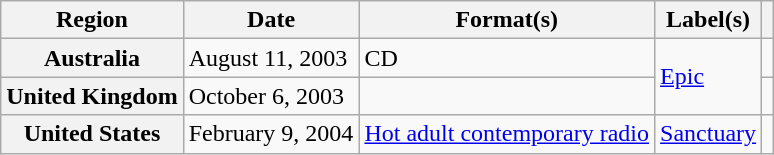<table class="wikitable plainrowheaders">
<tr>
<th scope="col">Region</th>
<th scope="col">Date</th>
<th scope="col">Format(s)</th>
<th scope="col">Label(s)</th>
<th scope="col"></th>
</tr>
<tr>
<th scope="row">Australia</th>
<td>August 11, 2003</td>
<td>CD</td>
<td rowspan="2"><a href='#'>Epic</a></td>
<td align="center"></td>
</tr>
<tr>
<th scope="row">United Kingdom</th>
<td>October 6, 2003</td>
<td></td>
<td align="center"></td>
</tr>
<tr>
<th scope="row">United States</th>
<td>February 9, 2004</td>
<td><a href='#'>Hot adult contemporary radio</a></td>
<td><a href='#'>Sanctuary</a></td>
<td align="center"></td>
</tr>
</table>
